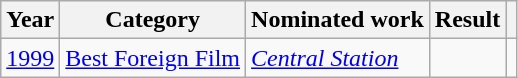<table class="wikitable sortable">
<tr>
<th>Year</th>
<th>Category</th>
<th>Nominated work</th>
<th>Result</th>
<th class="unsortable"></th>
</tr>
<tr>
<td><a href='#'>1999</a></td>
<td><a href='#'>Best Foreign Film</a></td>
<td><em><a href='#'>Central Station</a></em></td>
<td></td>
<td></td>
</tr>
</table>
